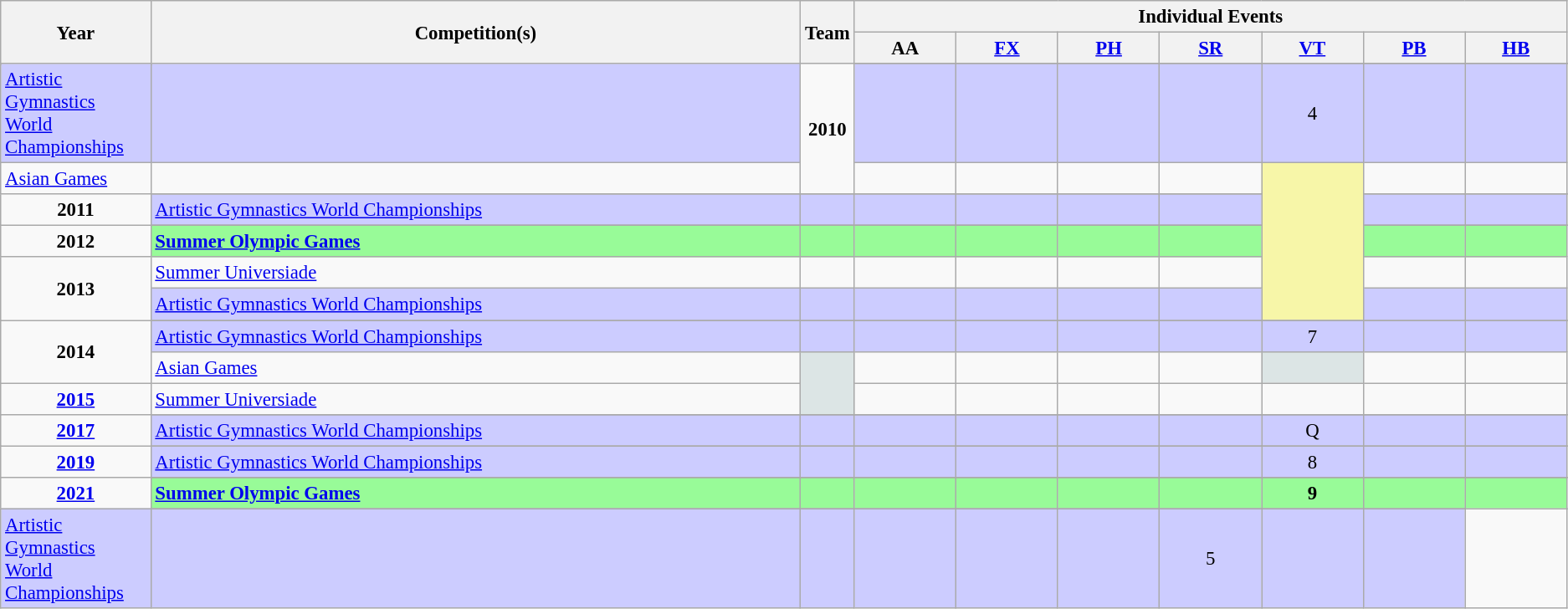<table class="wikitable sortable" style="text-align:center; font-size:95%;">
<tr>
<th rowspan="3" class=unsortable>Year</th>
<th rowspan="3" width=41.5% class=unsortable>Competition(s)</th>
<th rowspan="2" class=unsortable>Team</th>
<th colspan="7" class=unsortable>Individual Events</th>
</tr>
<tr>
<th width=6.5% class=unsortable>AA</th>
<th width=6.5% class=unsortable><a href='#'>FX</a></th>
<th width=6.5% class=unsortable><a href='#'>PH</a></th>
<th width=6.5% class=unsortable><a href='#'>SR</a></th>
<th width=6.5% class=unsortable><a href='#'>VT</a></th>
<th width=6.5% class=unsortable><a href='#'>PB</a></th>
<th width=6.5% class=unsortable><a href='#'>HB</a></th>
</tr>
<tr>
<td rowspan="3" align=center><strong>2010</strong></td>
</tr>
<tr bgcolor=#CCCCFF>
<td align=left><a href='#'>Artistic Gymnastics World Championships</a></td>
<td></td>
<td></td>
<td></td>
<td></td>
<td></td>
<td>4</td>
<td></td>
<td></td>
</tr>
<tr>
<td align=left><a href='#'>Asian Games</a></td>
<td></td>
<td></td>
<td></td>
<td></td>
<td></td>
<td rowspan="7" style="background:#F7F6A8"></td>
<td></td>
<td></td>
</tr>
<tr>
<td rowspan="2" align=center><strong>2011</strong></td>
</tr>
<tr bgcolor=#CCCCFF>
<td align=left><a href='#'>Artistic Gymnastics World Championships</a></td>
<td></td>
<td></td>
<td></td>
<td></td>
<td></td>
<td></td>
<td></td>
</tr>
<tr>
<td rowspan="2" align=center><strong>2012</strong></td>
</tr>
<tr bgcolor=98FB98>
<td align=left><strong><a href='#'>Summer Olympic Games</a></strong></td>
<td></td>
<td></td>
<td></td>
<td></td>
<td></td>
<td></td>
<td></td>
</tr>
<tr>
<td rowspan="2" align=center><strong>2013</strong></td>
<td align=left><a href='#'>Summer Universiade</a></td>
<td></td>
<td></td>
<td></td>
<td></td>
<td></td>
<td></td>
<td></td>
</tr>
<tr bgcolor=#CCCCFF>
<td align=left><a href='#'>Artistic Gymnastics World Championships</a></td>
<td></td>
<td></td>
<td></td>
<td></td>
<td></td>
<td></td>
<td></td>
</tr>
<tr>
<td rowspan="3" align=center><strong>2014</strong></td>
</tr>
<tr bgcolor=#CCCCFF>
<td align=left><a href='#'>Artistic Gymnastics World Championships</a></td>
<td></td>
<td></td>
<td></td>
<td></td>
<td></td>
<td>7</td>
<td></td>
<td></td>
</tr>
<tr>
<td align=left><a href='#'>Asian Games</a></td>
<td rowspan="2" style="background:#DCE5E5"></td>
<td></td>
<td></td>
<td></td>
<td></td>
<td style="background:#DCE5E5"></td>
<td></td>
<td></td>
</tr>
<tr>
<td align=center><strong><a href='#'>2015</a></strong></td>
<td align=left><a href='#'>Summer Universiade</a></td>
<td></td>
<td></td>
<td></td>
<td></td>
<td></td>
<td></td>
<td></td>
</tr>
<tr>
<td rowspan="2" align=center><strong><a href='#'>2017</a></strong></td>
</tr>
<tr bgcolor=#CCCCFF>
<td align=left><a href='#'>Artistic Gymnastics World Championships</a></td>
<td></td>
<td></td>
<td></td>
<td></td>
<td></td>
<td>Q</td>
<td></td>
<td></td>
</tr>
<tr>
<td rowspan="2" align=center><strong><a href='#'>2019</a></strong></td>
</tr>
<tr bgcolor=#CCCCFF>
<td align=left><a href='#'>Artistic Gymnastics World Championships</a></td>
<td></td>
<td></td>
<td></td>
<td></td>
<td></td>
<td>8</td>
<td></td>
<td></td>
</tr>
<tr>
<td rowspan="3" align=center><strong><a href='#'>2021</a></strong></td>
</tr>
<tr bgcolor=98FB98>
<td align=left><strong><a href='#'>Summer Olympic Games</a></strong></td>
<td></td>
<td></td>
<td></td>
<td></td>
<td></td>
<td><strong>9</strong></td>
<td></td>
<td></td>
</tr>
<tr>
</tr>
<tr bgcolor=#CCCCFF>
<td align=left><a href='#'>Artistic Gymnastics World Championships</a></td>
<td></td>
<td></td>
<td></td>
<td></td>
<td></td>
<td>5</td>
<td></td>
<td></td>
</tr>
</table>
